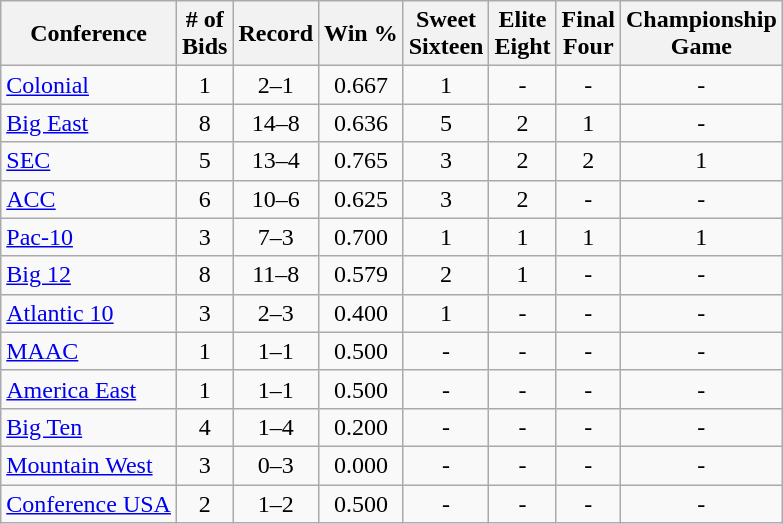<table class="wikitable sortable">
<tr>
<th>Conference</th>
<th># of<br> Bids</th>
<th>Record</th>
<th>Win %</th>
<th>Sweet<br> Sixteen</th>
<th>Elite<br> Eight</th>
<th>Final<br> Four</th>
<th>Championship<br> Game</th>
</tr>
<tr align="center">
<td align="left"><a href='#'>Colonial</a></td>
<td>1</td>
<td>2–1</td>
<td>0.667</td>
<td>1</td>
<td>-</td>
<td>-</td>
<td>-</td>
</tr>
<tr align="center">
<td align="left"><a href='#'>Big East</a></td>
<td>8</td>
<td>14–8</td>
<td>0.636</td>
<td>5</td>
<td>2</td>
<td>1</td>
<td>-</td>
</tr>
<tr align="center">
<td align="left"><a href='#'>SEC</a></td>
<td>5</td>
<td>13–4</td>
<td>0.765</td>
<td>3</td>
<td>2</td>
<td>2</td>
<td>1</td>
</tr>
<tr align="center">
<td align="left"><a href='#'>ACC</a></td>
<td>6</td>
<td>10–6</td>
<td>0.625</td>
<td>3</td>
<td>2</td>
<td>-</td>
<td>-</td>
</tr>
<tr align="center">
<td align="left"><a href='#'>Pac-10</a></td>
<td>3</td>
<td>7–3</td>
<td>0.700</td>
<td>1</td>
<td>1</td>
<td>1</td>
<td>1</td>
</tr>
<tr align="center">
<td align="left"><a href='#'>Big 12</a></td>
<td>8</td>
<td>11–8</td>
<td>0.579</td>
<td>2</td>
<td>1</td>
<td>-</td>
<td>-</td>
</tr>
<tr align="center">
<td align="left"><a href='#'>Atlantic 10</a></td>
<td>3</td>
<td>2–3</td>
<td>0.400</td>
<td>1</td>
<td>-</td>
<td>-</td>
<td>-</td>
</tr>
<tr align="center">
<td align="left"><a href='#'>MAAC</a></td>
<td>1</td>
<td>1–1</td>
<td>0.500</td>
<td>-</td>
<td>-</td>
<td>-</td>
<td>-</td>
</tr>
<tr align="center">
<td align="left"><a href='#'>America East</a></td>
<td>1</td>
<td>1–1</td>
<td>0.500</td>
<td>-</td>
<td>-</td>
<td>-</td>
<td>-</td>
</tr>
<tr align="center">
<td align="left"><a href='#'>Big Ten</a></td>
<td>4</td>
<td>1–4</td>
<td>0.200</td>
<td>-</td>
<td>-</td>
<td>-</td>
<td>-</td>
</tr>
<tr align="center">
<td align="left"><a href='#'>Mountain West</a></td>
<td>3</td>
<td>0–3</td>
<td>0.000</td>
<td>-</td>
<td>-</td>
<td>-</td>
<td>-</td>
</tr>
<tr align="center">
<td align="left"><a href='#'>Conference USA</a></td>
<td>2</td>
<td>1–2</td>
<td>0.500</td>
<td>-</td>
<td>-</td>
<td>-</td>
<td>-</td>
</tr>
</table>
